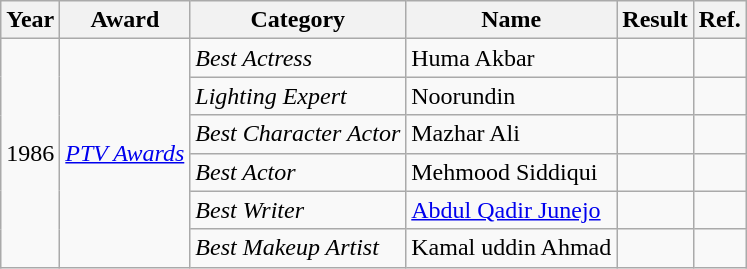<table class="wikitable">
<tr>
<th>Year</th>
<th>Award</th>
<th>Category</th>
<th>Name</th>
<th>Result</th>
<th>Ref.</th>
</tr>
<tr>
<td rowspan=6>1986</td>
<td rowspan=6><em><a href='#'>PTV Awards</a></em></td>
<td><em>Best Actress</em></td>
<td>Huma Akbar</td>
<td></td>
<td></td>
</tr>
<tr>
<td><em>Lighting Expert</em></td>
<td>Noorundin</td>
<td></td>
<td></td>
</tr>
<tr>
<td><em>Best Character Actor</em></td>
<td>Mazhar Ali</td>
<td></td>
<td></td>
</tr>
<tr>
<td><em>Best Actor</em></td>
<td>Mehmood Siddiqui</td>
<td></td>
<td></td>
</tr>
<tr>
<td><em>Best Writer</em></td>
<td><a href='#'>Abdul Qadir Junejo</a></td>
<td></td>
<td></td>
</tr>
<tr>
<td><em>Best Makeup Artist</em></td>
<td>Kamal uddin Ahmad</td>
<td></td>
<td></td>
</tr>
</table>
